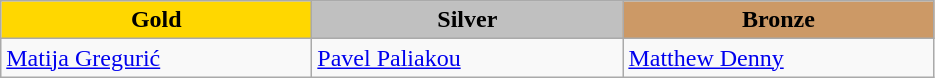<table class="wikitable" style="text-align:left">
<tr align="center">
<td width=200 bgcolor=gold><strong>Gold</strong></td>
<td width=200 bgcolor=silver><strong>Silver</strong></td>
<td width=200 bgcolor=CC9966><strong>Bronze</strong></td>
</tr>
<tr>
<td><a href='#'>Matija Gregurić</a><br></td>
<td><a href='#'>Pavel Paliakou</a><br></td>
<td><a href='#'>Matthew Denny</a><br></td>
</tr>
</table>
